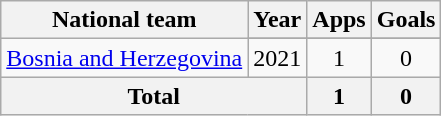<table class=wikitable style="text-align: center">
<tr>
<th>National team</th>
<th>Year</th>
<th>Apps</th>
<th>Goals</th>
</tr>
<tr>
<td rowspan=2><a href='#'>Bosnia and Herzegovina</a></td>
</tr>
<tr>
<td>2021</td>
<td>1</td>
<td>0</td>
</tr>
<tr>
<th colspan=2>Total</th>
<th>1</th>
<th>0</th>
</tr>
</table>
